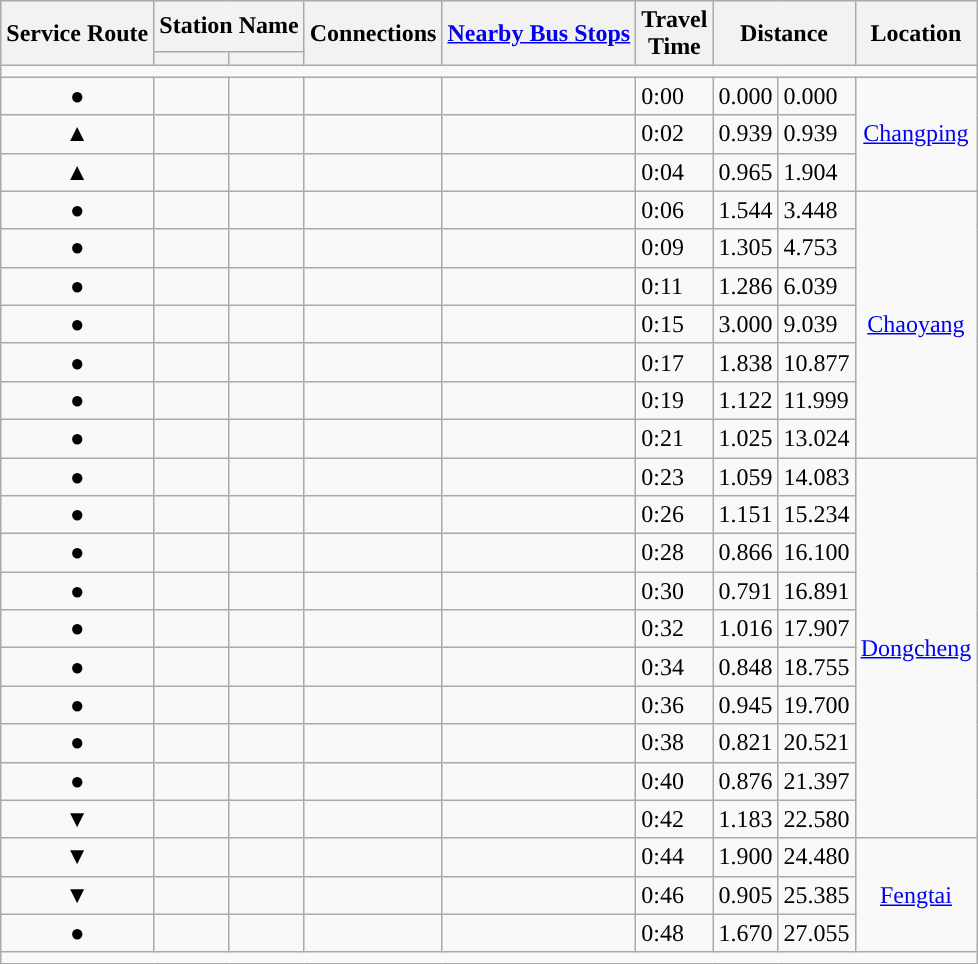<table class="wikitable" style="margin:1em auto 1em left;">
<tr>
<th rowspan="2">Service Route</th>
<th colspan="2">Station Name</th>
<th rowspan="2">Connections</th>
<th rowspan="2"><a href='#'>Nearby Bus Stops</a></th>
<th rowspan="2">Travel<br>Time</th>
<th colspan="2" rowspan="2">Distance<br></th>
<th rowspan="2">Location</th>
</tr>
<tr>
<th></th>
<th></th>
</tr>
<tr style="background:#">
<td colspan="9"></td>
</tr>
<tr>
<td style="text-align:center;">●</td>
<td></td>
<td></td>
<td></td>
<td></td>
<td>0:00</td>
<td>0.000</td>
<td>0.000</td>
<td rowspan="3" style="text-align:center;"><a href='#'>Changping</a></td>
</tr>
<tr>
<td style="text-align:center;">▲</td>
<td></td>
<td></td>
<td></td>
<td></td>
<td>0:02</td>
<td>0.939</td>
<td>0.939</td>
</tr>
<tr>
<td style="text-align:center;">▲</td>
<td></td>
<td></td>
<td></td>
<td></td>
<td>0:04</td>
<td>0.965</td>
<td>1.904</td>
</tr>
<tr>
<td style="text-align:center;">●</td>
<td></td>
<td></td>
<td> </td>
<td></td>
<td>0:06</td>
<td>1.544</td>
<td>3.448</td>
<td rowspan="7" style="text-align:center;"><a href='#'>Chaoyang</a></td>
</tr>
<tr>
<td style="text-align:center;">●</td>
<td></td>
<td></td>
<td></td>
<td></td>
<td>0:09</td>
<td>1.305</td>
<td>4.753</td>
</tr>
<tr>
<td style="text-align:center;">●</td>
<td></td>
<td></td>
<td></td>
<td></td>
<td>0:11</td>
<td>1.286</td>
<td>6.039</td>
</tr>
<tr>
<td style="text-align:center;">●</td>
<td></td>
<td></td>
<td></td>
<td></td>
<td>0:15</td>
<td>3.000</td>
<td>9.039</td>
</tr>
<tr>
<td style="text-align:center;">●</td>
<td></td>
<td></td>
<td></td>
<td></td>
<td>0:17</td>
<td>1.838</td>
<td>10.877</td>
</tr>
<tr>
<td style="text-align:center;">●</td>
<td></td>
<td></td>
<td></td>
<td></td>
<td>0:19</td>
<td>1.122</td>
<td>11.999</td>
</tr>
<tr>
<td style="text-align:center;">●</td>
<td></td>
<td></td>
<td></td>
<td></td>
<td>0:21</td>
<td>1.025</td>
<td>13.024</td>
</tr>
<tr>
<td style="text-align:center;">●</td>
<td></td>
<td></td>
<td></td>
<td></td>
<td>0:23</td>
<td>1.059</td>
<td>14.083</td>
<td rowspan="10" style="text-align:center;"><a href='#'>Dongcheng</a></td>
</tr>
<tr>
<td style="text-align:center;">●</td>
<td></td>
<td></td>
<td></td>
<td></td>
<td>0:26</td>
<td>1.151</td>
<td>15.234</td>
</tr>
<tr>
<td style="text-align:center;">●</td>
<td></td>
<td></td>
<td></td>
<td></td>
<td>0:28</td>
<td>0.866</td>
<td>16.100</td>
</tr>
<tr>
<td style="text-align:center;">●</td>
<td></td>
<td></td>
<td></td>
<td></td>
<td>0:30</td>
<td>0.791</td>
<td>16.891</td>
</tr>
<tr>
<td style="text-align:center;">●</td>
<td></td>
<td></td>
<td></td>
<td></td>
<td>0:32</td>
<td>1.016</td>
<td>17.907</td>
</tr>
<tr>
<td style="text-align:center;">●</td>
<td></td>
<td></td>
<td></td>
<td></td>
<td>0:34</td>
<td>0.848</td>
<td>18.755</td>
</tr>
<tr>
<td style="text-align:center;">●</td>
<td></td>
<td></td>
<td></td>
<td></td>
<td>0:36</td>
<td>0.945</td>
<td>19.700</td>
</tr>
<tr>
<td style="text-align:center;">●</td>
<td></td>
<td></td>
<td></td>
<td></td>
<td>0:38</td>
<td>0.821</td>
<td>20.521</td>
</tr>
<tr>
<td style="text-align:center;">●</td>
<td></td>
<td></td>
<td></td>
<td></td>
<td>0:40</td>
<td>0.876</td>
<td>21.397</td>
</tr>
<tr>
<td style="text-align:center;">▼</td>
<td></td>
<td></td>
<td></td>
<td></td>
<td>0:42</td>
<td>1.183</td>
<td>22.580</td>
</tr>
<tr>
<td style="text-align:center;">▼</td>
<td></td>
<td></td>
<td></td>
<td></td>
<td>0:44</td>
<td>1.900</td>
<td>24.480</td>
<td rowspan="3" style="text-align:center;"><a href='#'>Fengtai</a></td>
</tr>
<tr>
<td style="text-align:center;">▼</td>
<td></td>
<td></td>
<td></td>
<td></td>
<td>0:46</td>
<td>0.905</td>
<td>25.385</td>
</tr>
<tr>
<td style="text-align:center;">●</td>
<td></td>
<td></td>
<td> </td>
<td></td>
<td>0:48</td>
<td>1.670</td>
<td>27.055</td>
</tr>
<tr style="background:#">
<td colspan="9"></td>
</tr>
</table>
